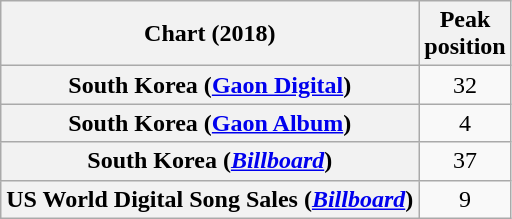<table class="wikitable sortable plainrowheaders" style="text-align:center">
<tr>
<th>Chart (2018)</th>
<th>Peak<br>position</th>
</tr>
<tr>
<th scope="row">South Korea (<a href='#'>Gaon Digital</a>)</th>
<td>32</td>
</tr>
<tr>
<th scope="row">South Korea (<a href='#'>Gaon Album</a>)</th>
<td>4</td>
</tr>
<tr>
<th scope="row">South Korea (<em><a href='#'>Billboard</a></em>)</th>
<td>37</td>
</tr>
<tr>
<th scope="row">US World Digital Song Sales (<em><a href='#'>Billboard</a></em>)</th>
<td>9</td>
</tr>
</table>
